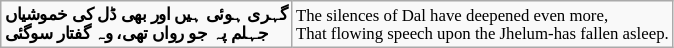<table class="wikitable plainrowheaders" style="font-size:70%;"|>
<tr>
<td><strong>گہری ہوئی ہیں اور بھی ڈل کی خموشیاں</strong><br><strong>جہلم پہ جو رواں تھی، وہ گفتار سوگئی</strong></td>
<td>The silences of Dal have deepened even more,<br>That flowing speech upon the Jhelum-has fallen asleep.</td>
</tr>
</table>
